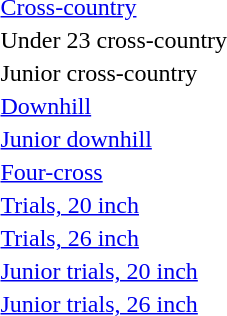<table>
<tr>
<td><a href='#'>Cross-country</a></td>
<td></td>
<td></td>
<td></td>
</tr>
<tr>
<td>Under 23 cross-country</td>
<td></td>
<td></td>
<td></td>
</tr>
<tr>
<td>Junior cross-country</td>
<td></td>
<td></td>
<td></td>
</tr>
<tr>
<td><a href='#'>Downhill</a></td>
<td></td>
<td></td>
<td></td>
</tr>
<tr>
<td><a href='#'>Junior downhill</a></td>
<td></td>
<td></td>
<td></td>
</tr>
<tr>
<td><a href='#'>Four-cross</a></td>
<td></td>
<td></td>
<td></td>
</tr>
<tr>
<td><a href='#'>Trials, 20 inch</a></td>
<td></td>
<td></td>
<td></td>
</tr>
<tr>
<td><a href='#'>Trials, 26 inch</a></td>
<td></td>
<td></td>
<td></td>
</tr>
<tr>
<td><a href='#'>Junior trials, 20 inch</a></td>
<td></td>
<td></td>
<td></td>
</tr>
<tr>
<td><a href='#'>Junior trials, 26 inch</a></td>
<td></td>
<td></td>
<td></td>
</tr>
</table>
